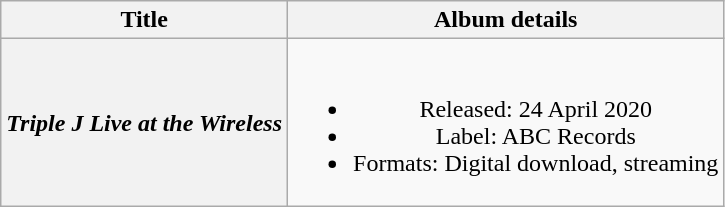<table class="wikitable plainrowheaders" style="text-align:center;">
<tr>
<th>Title</th>
<th>Album details</th>
</tr>
<tr>
<th scope="row"><em>Triple J Live at the Wireless</em></th>
<td><br><ul><li>Released: 24 April 2020</li><li>Label: ABC Records</li><li>Formats: Digital download, streaming</li></ul></td>
</tr>
</table>
